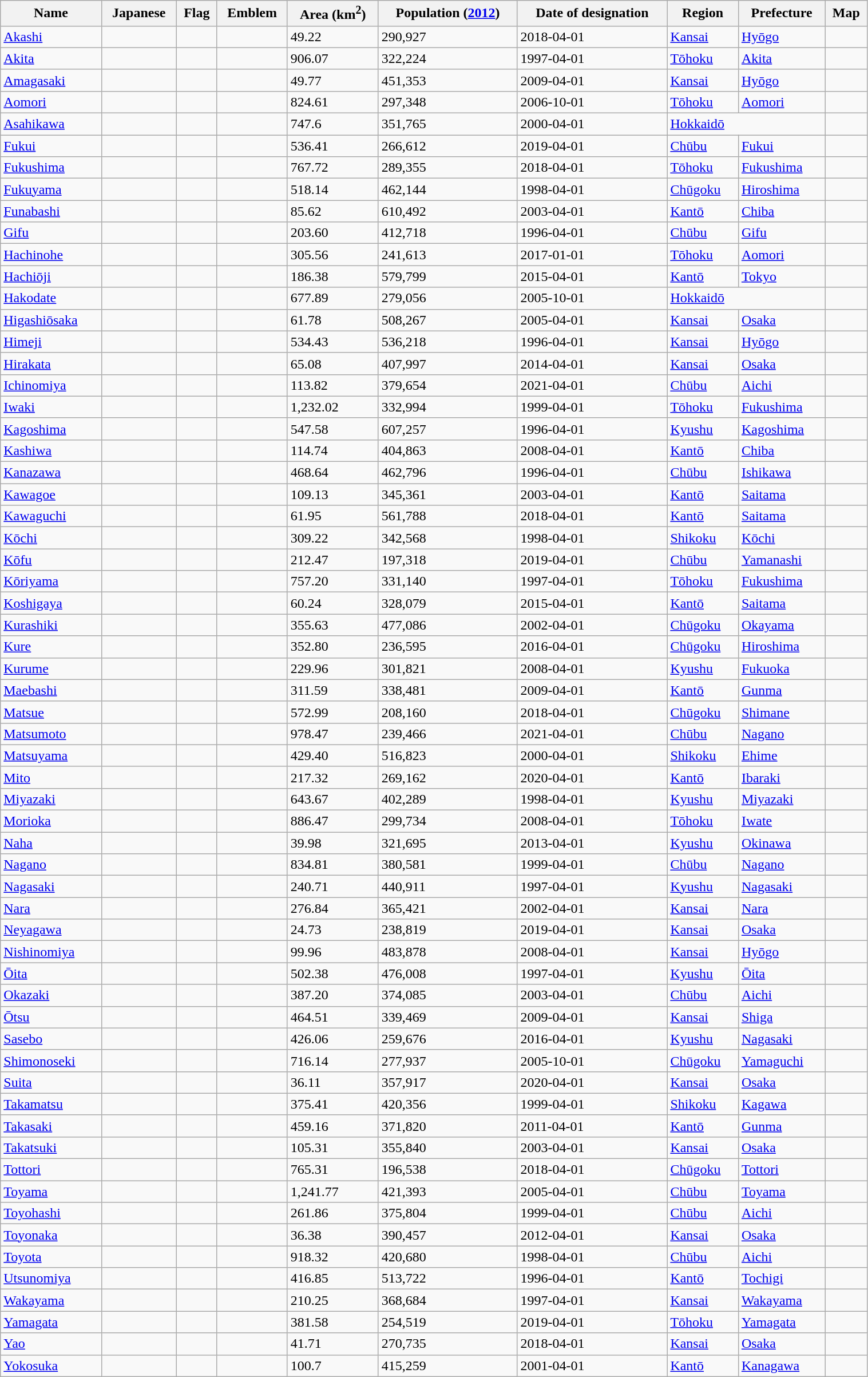<table class="wikitable sortable" width=80% style="font-size:100%;" align=center>
<tr>
<th>Name</th>
<th>Japanese</th>
<th>Flag</th>
<th>Emblem</th>
<th>Area (km<sup>2</sup>)</th>
<th>Population (<a href='#'>2012</a>)</th>
<th>Date of designation</th>
<th>Region</th>
<th>Prefecture</th>
<th>Map</th>
</tr>
<tr>
<td><a href='#'>Akashi</a></td>
<td></td>
<td></td>
<td></td>
<td>49.22</td>
<td>290,927</td>
<td>2018-04-01</td>
<td><a href='#'>Kansai</a></td>
<td><a href='#'>Hyōgo</a></td>
<td></td>
</tr>
<tr>
<td><a href='#'>Akita</a></td>
<td></td>
<td></td>
<td></td>
<td>906.07</td>
<td>322,224</td>
<td>1997-04-01</td>
<td><a href='#'>Tōhoku</a></td>
<td><a href='#'>Akita</a></td>
<td></td>
</tr>
<tr>
<td><a href='#'>Amagasaki</a></td>
<td></td>
<td></td>
<td></td>
<td>49.77</td>
<td>451,353</td>
<td>2009-04-01</td>
<td><a href='#'>Kansai</a></td>
<td><a href='#'>Hyōgo</a></td>
<td></td>
</tr>
<tr>
<td><a href='#'>Aomori</a></td>
<td></td>
<td></td>
<td></td>
<td>824.61</td>
<td>297,348</td>
<td>2006-10-01</td>
<td><a href='#'>Tōhoku</a></td>
<td><a href='#'>Aomori</a></td>
<td></td>
</tr>
<tr>
<td><a href='#'>Asahikawa</a></td>
<td></td>
<td></td>
<td></td>
<td>747.6</td>
<td>351,765</td>
<td>2000-04-01</td>
<td colspan="2"><a href='#'>Hokkaidō</a></td>
<td></td>
</tr>
<tr>
<td><a href='#'>Fukui</a></td>
<td></td>
<td></td>
<td></td>
<td>536.41</td>
<td>266,612</td>
<td>2019-04-01</td>
<td><a href='#'>Chūbu</a></td>
<td><a href='#'>Fukui</a></td>
<td></td>
</tr>
<tr>
<td><a href='#'>Fukushima</a></td>
<td></td>
<td></td>
<td></td>
<td>767.72</td>
<td>289,355</td>
<td>2018-04-01</td>
<td><a href='#'>Tōhoku</a></td>
<td><a href='#'>Fukushima</a></td>
<td></td>
</tr>
<tr>
<td><a href='#'>Fukuyama</a></td>
<td></td>
<td></td>
<td></td>
<td>518.14</td>
<td>462,144</td>
<td>1998-04-01</td>
<td><a href='#'>Chūgoku</a></td>
<td><a href='#'>Hiroshima</a></td>
<td></td>
</tr>
<tr>
<td><a href='#'>Funabashi</a></td>
<td></td>
<td></td>
<td></td>
<td>85.62</td>
<td>610,492</td>
<td>2003-04-01</td>
<td><a href='#'>Kantō</a></td>
<td><a href='#'>Chiba</a></td>
<td></td>
</tr>
<tr>
<td><a href='#'>Gifu</a></td>
<td></td>
<td></td>
<td></td>
<td>203.60</td>
<td>412,718</td>
<td>1996-04-01</td>
<td><a href='#'>Chūbu</a></td>
<td><a href='#'>Gifu</a></td>
<td></td>
</tr>
<tr>
<td><a href='#'>Hachinohe</a></td>
<td></td>
<td></td>
<td></td>
<td>305.56</td>
<td>241,613</td>
<td>2017-01-01</td>
<td><a href='#'>Tōhoku</a></td>
<td><a href='#'>Aomori</a></td>
<td></td>
</tr>
<tr>
<td><a href='#'>Hachiōji</a></td>
<td></td>
<td></td>
<td></td>
<td>186.38</td>
<td>579,799</td>
<td>2015-04-01</td>
<td><a href='#'>Kantō</a></td>
<td><a href='#'>Tokyo</a></td>
<td></td>
</tr>
<tr>
<td><a href='#'>Hakodate</a></td>
<td></td>
<td></td>
<td></td>
<td>677.89</td>
<td>279,056</td>
<td>2005-10-01</td>
<td colspan="2"><a href='#'>Hokkaidō</a></td>
<td></td>
</tr>
<tr>
<td><a href='#'>Higashiōsaka</a></td>
<td></td>
<td></td>
<td></td>
<td>61.78</td>
<td>508,267</td>
<td>2005-04-01</td>
<td><a href='#'>Kansai</a></td>
<td><a href='#'>Osaka</a></td>
<td></td>
</tr>
<tr>
<td><a href='#'>Himeji</a></td>
<td></td>
<td></td>
<td></td>
<td>534.43</td>
<td>536,218</td>
<td>1996-04-01</td>
<td><a href='#'>Kansai</a></td>
<td><a href='#'>Hyōgo</a></td>
<td></td>
</tr>
<tr>
<td><a href='#'>Hirakata</a></td>
<td></td>
<td></td>
<td></td>
<td>65.08</td>
<td>407,997</td>
<td>2014-04-01</td>
<td><a href='#'>Kansai</a></td>
<td><a href='#'>Osaka</a></td>
<td></td>
</tr>
<tr>
<td><a href='#'>Ichinomiya</a></td>
<td></td>
<td></td>
<td></td>
<td>113.82</td>
<td>379,654</td>
<td>2021-04-01</td>
<td><a href='#'>Chūbu</a></td>
<td><a href='#'>Aichi</a></td>
<td></td>
</tr>
<tr>
<td><a href='#'>Iwaki</a></td>
<td></td>
<td></td>
<td></td>
<td>1,232.02</td>
<td>332,994</td>
<td>1999-04-01</td>
<td><a href='#'>Tōhoku</a></td>
<td><a href='#'>Fukushima</a></td>
<td></td>
</tr>
<tr>
<td><a href='#'>Kagoshima</a></td>
<td></td>
<td></td>
<td></td>
<td>547.58</td>
<td>607,257</td>
<td>1996-04-01</td>
<td><a href='#'>Kyushu</a></td>
<td><a href='#'>Kagoshima</a></td>
<td></td>
</tr>
<tr>
<td><a href='#'>Kashiwa</a></td>
<td></td>
<td></td>
<td></td>
<td>114.74</td>
<td>404,863</td>
<td>2008-04-01</td>
<td><a href='#'>Kantō</a></td>
<td><a href='#'>Chiba</a></td>
<td></td>
</tr>
<tr>
<td><a href='#'>Kanazawa</a></td>
<td></td>
<td></td>
<td></td>
<td>468.64</td>
<td>462,796</td>
<td>1996-04-01</td>
<td><a href='#'>Chūbu</a></td>
<td><a href='#'>Ishikawa</a></td>
<td></td>
</tr>
<tr>
<td><a href='#'>Kawagoe</a></td>
<td></td>
<td></td>
<td></td>
<td>109.13</td>
<td>345,361</td>
<td>2003-04-01</td>
<td><a href='#'>Kantō</a></td>
<td><a href='#'>Saitama</a></td>
<td></td>
</tr>
<tr>
<td><a href='#'>Kawaguchi</a></td>
<td></td>
<td></td>
<td></td>
<td>61.95</td>
<td>561,788</td>
<td>2018-04-01</td>
<td><a href='#'>Kantō</a></td>
<td><a href='#'>Saitama</a></td>
<td></td>
</tr>
<tr>
<td><a href='#'>Kōchi</a></td>
<td></td>
<td></td>
<td></td>
<td>309.22</td>
<td>342,568</td>
<td>1998-04-01</td>
<td><a href='#'>Shikoku</a></td>
<td><a href='#'>Kōchi</a></td>
<td></td>
</tr>
<tr>
<td><a href='#'>Kōfu</a></td>
<td></td>
<td></td>
<td></td>
<td>212.47</td>
<td>197,318</td>
<td>2019-04-01</td>
<td><a href='#'>Chūbu</a></td>
<td><a href='#'>Yamanashi</a></td>
<td></td>
</tr>
<tr>
<td><a href='#'>Kōriyama</a></td>
<td></td>
<td></td>
<td></td>
<td>757.20</td>
<td>331,140</td>
<td>1997-04-01</td>
<td><a href='#'>Tōhoku</a></td>
<td><a href='#'>Fukushima</a></td>
<td></td>
</tr>
<tr>
<td><a href='#'>Koshigaya</a></td>
<td></td>
<td></td>
<td></td>
<td>60.24</td>
<td>328,079</td>
<td>2015-04-01</td>
<td><a href='#'>Kantō</a></td>
<td><a href='#'>Saitama</a></td>
<td></td>
</tr>
<tr>
<td><a href='#'>Kurashiki</a></td>
<td></td>
<td></td>
<td></td>
<td>355.63</td>
<td>477,086</td>
<td>2002-04-01</td>
<td><a href='#'>Chūgoku</a></td>
<td><a href='#'>Okayama</a></td>
<td></td>
</tr>
<tr>
<td><a href='#'>Kure</a></td>
<td></td>
<td></td>
<td></td>
<td>352.80</td>
<td>236,595</td>
<td>2016-04-01</td>
<td><a href='#'>Chūgoku</a></td>
<td><a href='#'>Hiroshima</a></td>
<td></td>
</tr>
<tr>
<td><a href='#'>Kurume</a></td>
<td></td>
<td></td>
<td></td>
<td>229.96</td>
<td>301,821</td>
<td>2008-04-01</td>
<td><a href='#'>Kyushu</a></td>
<td><a href='#'>Fukuoka</a></td>
<td></td>
</tr>
<tr>
<td><a href='#'>Maebashi</a></td>
<td></td>
<td></td>
<td></td>
<td>311.59</td>
<td>338,481</td>
<td>2009-04-01</td>
<td><a href='#'>Kantō</a></td>
<td><a href='#'>Gunma</a></td>
<td></td>
</tr>
<tr>
<td><a href='#'>Matsue</a></td>
<td></td>
<td></td>
<td></td>
<td>572.99</td>
<td>208,160</td>
<td>2018-04-01</td>
<td><a href='#'>Chūgoku</a></td>
<td><a href='#'>Shimane</a></td>
<td></td>
</tr>
<tr>
<td><a href='#'>Matsumoto</a></td>
<td></td>
<td></td>
<td></td>
<td>978.47</td>
<td>239,466</td>
<td>2021-04-01</td>
<td><a href='#'>Chūbu</a></td>
<td><a href='#'>Nagano</a></td>
<td></td>
</tr>
<tr>
<td><a href='#'>Matsuyama</a></td>
<td></td>
<td></td>
<td></td>
<td>429.40</td>
<td>516,823</td>
<td>2000-04-01</td>
<td><a href='#'>Shikoku</a></td>
<td><a href='#'>Ehime</a></td>
<td></td>
</tr>
<tr>
<td><a href='#'>Mito</a></td>
<td></td>
<td></td>
<td></td>
<td>217.32</td>
<td>269,162</td>
<td>2020-04-01</td>
<td><a href='#'>Kantō</a></td>
<td><a href='#'>Ibaraki</a></td>
<td></td>
</tr>
<tr>
<td><a href='#'>Miyazaki</a></td>
<td></td>
<td></td>
<td></td>
<td>643.67</td>
<td>402,289</td>
<td>1998-04-01</td>
<td><a href='#'>Kyushu</a></td>
<td><a href='#'>Miyazaki</a></td>
<td></td>
</tr>
<tr>
<td><a href='#'>Morioka</a></td>
<td></td>
<td></td>
<td></td>
<td>886.47</td>
<td>299,734</td>
<td>2008-04-01</td>
<td><a href='#'>Tōhoku</a></td>
<td><a href='#'>Iwate</a></td>
<td></td>
</tr>
<tr>
<td><a href='#'>Naha</a></td>
<td></td>
<td></td>
<td></td>
<td>39.98</td>
<td>321,695</td>
<td>2013-04-01</td>
<td><a href='#'>Kyushu</a></td>
<td><a href='#'>Okinawa</a></td>
<td></td>
</tr>
<tr>
<td><a href='#'>Nagano</a></td>
<td></td>
<td></td>
<td></td>
<td>834.81</td>
<td>380,581</td>
<td>1999-04-01</td>
<td><a href='#'>Chūbu</a></td>
<td><a href='#'>Nagano</a></td>
<td></td>
</tr>
<tr>
<td><a href='#'>Nagasaki</a></td>
<td></td>
<td></td>
<td></td>
<td>240.71</td>
<td>440,911</td>
<td>1997-04-01</td>
<td><a href='#'>Kyushu</a></td>
<td><a href='#'>Nagasaki</a></td>
<td></td>
</tr>
<tr>
<td><a href='#'>Nara</a></td>
<td></td>
<td></td>
<td></td>
<td>276.84</td>
<td>365,421</td>
<td>2002-04-01</td>
<td><a href='#'>Kansai</a></td>
<td><a href='#'>Nara</a></td>
<td></td>
</tr>
<tr>
<td><a href='#'>Neyagawa</a></td>
<td></td>
<td></td>
<td></td>
<td>24.73</td>
<td>238,819</td>
<td>2019-04-01</td>
<td><a href='#'>Kansai</a></td>
<td><a href='#'>Osaka</a></td>
<td></td>
</tr>
<tr>
<td><a href='#'>Nishinomiya</a></td>
<td></td>
<td></td>
<td></td>
<td>99.96</td>
<td>483,878</td>
<td>2008-04-01</td>
<td><a href='#'>Kansai</a></td>
<td><a href='#'>Hyōgo</a></td>
<td></td>
</tr>
<tr>
<td><a href='#'>Ōita</a></td>
<td></td>
<td></td>
<td></td>
<td>502.38</td>
<td>476,008</td>
<td>1997-04-01</td>
<td><a href='#'>Kyushu</a></td>
<td><a href='#'>Ōita</a></td>
<td></td>
</tr>
<tr>
<td><a href='#'>Okazaki</a></td>
<td></td>
<td></td>
<td></td>
<td>387.20</td>
<td>374,085</td>
<td>2003-04-01</td>
<td><a href='#'>Chūbu</a></td>
<td><a href='#'>Aichi</a></td>
<td></td>
</tr>
<tr>
<td><a href='#'>Ōtsu</a></td>
<td></td>
<td></td>
<td></td>
<td>464.51</td>
<td>339,469</td>
<td>2009-04-01</td>
<td><a href='#'>Kansai</a></td>
<td><a href='#'>Shiga</a></td>
<td></td>
</tr>
<tr>
<td><a href='#'>Sasebo</a></td>
<td></td>
<td></td>
<td></td>
<td>426.06</td>
<td>259,676</td>
<td>2016-04-01</td>
<td><a href='#'>Kyushu</a></td>
<td><a href='#'>Nagasaki</a></td>
<td></td>
</tr>
<tr>
<td><a href='#'>Shimonoseki</a></td>
<td></td>
<td></td>
<td></td>
<td>716.14</td>
<td>277,937</td>
<td>2005-10-01</td>
<td><a href='#'>Chūgoku</a></td>
<td><a href='#'>Yamaguchi</a></td>
<td></td>
</tr>
<tr>
<td><a href='#'>Suita</a></td>
<td></td>
<td></td>
<td></td>
<td>36.11</td>
<td>357,917</td>
<td>2020-04-01</td>
<td><a href='#'>Kansai</a></td>
<td><a href='#'>Osaka</a></td>
<td></td>
</tr>
<tr>
<td><a href='#'>Takamatsu</a></td>
<td></td>
<td></td>
<td></td>
<td>375.41</td>
<td>420,356</td>
<td>1999-04-01</td>
<td><a href='#'>Shikoku</a></td>
<td><a href='#'>Kagawa</a></td>
<td></td>
</tr>
<tr>
<td><a href='#'>Takasaki</a></td>
<td></td>
<td></td>
<td></td>
<td>459.16</td>
<td>371,820</td>
<td>2011-04-01</td>
<td><a href='#'>Kantō</a></td>
<td><a href='#'>Gunma</a></td>
<td></td>
</tr>
<tr>
<td><a href='#'>Takatsuki</a></td>
<td></td>
<td></td>
<td></td>
<td>105.31</td>
<td>355,840</td>
<td>2003-04-01</td>
<td><a href='#'>Kansai</a></td>
<td><a href='#'>Osaka</a></td>
<td></td>
</tr>
<tr>
<td><a href='#'>Tottori</a></td>
<td></td>
<td></td>
<td></td>
<td>765.31</td>
<td>196,538</td>
<td>2018-04-01</td>
<td><a href='#'>Chūgoku</a></td>
<td><a href='#'>Tottori</a></td>
<td></td>
</tr>
<tr>
<td><a href='#'>Toyama</a></td>
<td></td>
<td></td>
<td></td>
<td>1,241.77</td>
<td>421,393</td>
<td>2005-04-01</td>
<td><a href='#'>Chūbu</a></td>
<td><a href='#'>Toyama</a></td>
<td></td>
</tr>
<tr>
<td><a href='#'>Toyohashi</a></td>
<td></td>
<td></td>
<td></td>
<td>261.86</td>
<td>375,804</td>
<td>1999-04-01</td>
<td><a href='#'>Chūbu</a></td>
<td><a href='#'>Aichi</a></td>
<td></td>
</tr>
<tr>
<td><a href='#'>Toyonaka</a></td>
<td></td>
<td></td>
<td></td>
<td>36.38</td>
<td>390,457</td>
<td>2012-04-01</td>
<td><a href='#'>Kansai</a></td>
<td><a href='#'>Osaka</a></td>
<td></td>
</tr>
<tr>
<td><a href='#'>Toyota</a></td>
<td></td>
<td></td>
<td></td>
<td>918.32</td>
<td>420,680</td>
<td>1998-04-01</td>
<td><a href='#'>Chūbu</a></td>
<td><a href='#'>Aichi</a></td>
<td></td>
</tr>
<tr>
<td><a href='#'>Utsunomiya</a></td>
<td></td>
<td></td>
<td></td>
<td>416.85</td>
<td>513,722</td>
<td>1996-04-01</td>
<td><a href='#'>Kantō</a></td>
<td><a href='#'>Tochigi</a></td>
<td></td>
</tr>
<tr>
<td><a href='#'>Wakayama</a></td>
<td></td>
<td></td>
<td></td>
<td>210.25</td>
<td>368,684</td>
<td>1997-04-01</td>
<td><a href='#'>Kansai</a></td>
<td><a href='#'>Wakayama</a></td>
<td></td>
</tr>
<tr>
<td><a href='#'>Yamagata</a></td>
<td></td>
<td></td>
<td></td>
<td>381.58</td>
<td>254,519</td>
<td>2019-04-01</td>
<td><a href='#'>Tōhoku</a></td>
<td><a href='#'>Yamagata</a></td>
<td></td>
</tr>
<tr>
<td><a href='#'>Yao</a></td>
<td></td>
<td></td>
<td></td>
<td>41.71</td>
<td>270,735</td>
<td>2018-04-01</td>
<td><a href='#'>Kansai</a></td>
<td><a href='#'>Osaka</a></td>
<td></td>
</tr>
<tr>
<td><a href='#'>Yokosuka</a></td>
<td></td>
<td></td>
<td></td>
<td>100.7</td>
<td>415,259</td>
<td>2001-04-01</td>
<td><a href='#'>Kantō</a></td>
<td><a href='#'>Kanagawa</a></td>
<td></td>
</tr>
</table>
